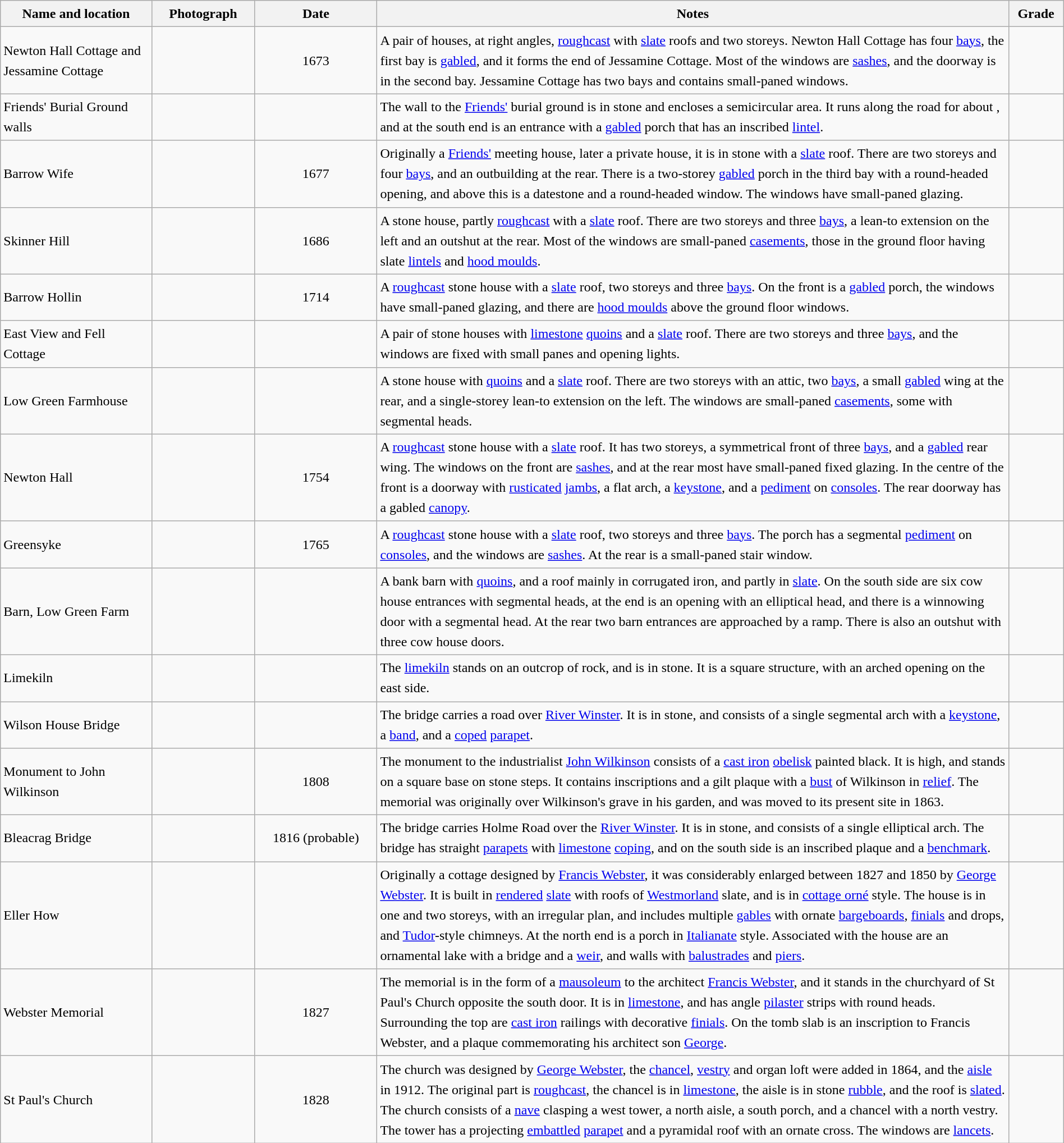<table class="wikitable sortable plainrowheaders" style="width:100%; border:0; text-align:left; line-height:150%;">
<tr>
<th scope="col"  style="width:150px">Name and location</th>
<th scope="col"  style="width:100px" class="unsortable">Photograph</th>
<th scope="col"  style="width:120px">Date</th>
<th scope="col"  style="width:650px" class="unsortable">Notes</th>
<th scope="col"  style="width:50px">Grade</th>
</tr>
<tr>
<td>Newton Hall Cottage and<br>Jessamine Cottage<br><small></small></td>
<td></td>
<td align="center">1673</td>
<td>A pair of houses, at right angles, <a href='#'>roughcast</a> with <a href='#'>slate</a> roofs and two storeys.  Newton Hall Cottage has four <a href='#'>bays</a>, the first bay is <a href='#'>gabled</a>, and it forms the end of Jessamine Cottage.  Most of the windows are <a href='#'>sashes</a>, and the doorway is in the second bay.  Jessamine Cottage has two bays and contains small-paned windows.</td>
<td align="center" ></td>
</tr>
<tr>
<td>Friends' Burial Ground walls<br><small></small></td>
<td></td>
<td align="center"></td>
<td>The wall to the <a href='#'>Friends'</a> burial ground is in stone and encloses a semicircular area.  It runs along the road for about , and at the south end is an entrance with a <a href='#'>gabled</a> porch that has an inscribed <a href='#'>lintel</a>.</td>
<td align="center" ></td>
</tr>
<tr>
<td>Barrow Wife<br><small></small></td>
<td></td>
<td align="center">1677</td>
<td>Originally a <a href='#'>Friends'</a> meeting house, later a private house, it is in stone with a <a href='#'>slate</a> roof.  There are two storeys and four <a href='#'>bays</a>, and an outbuilding at the rear.  There is a two-storey <a href='#'>gabled</a> porch in the third bay with a round-headed opening, and above this is a datestone and a round-headed window.  The windows have small-paned glazing.</td>
<td align="center" ></td>
</tr>
<tr>
<td>Skinner Hill<br><small></small></td>
<td></td>
<td align="center">1686</td>
<td>A stone house, partly <a href='#'>roughcast</a> with a <a href='#'>slate</a> roof.  There are two storeys and three <a href='#'>bays</a>, a lean-to extension on the left and an outshut at the rear.  Most of the windows are small-paned <a href='#'>casements</a>, those in the ground floor having slate <a href='#'>lintels</a> and <a href='#'>hood moulds</a>.</td>
<td align="center" ></td>
</tr>
<tr>
<td>Barrow Hollin<br><small></small></td>
<td></td>
<td align="center">1714</td>
<td>A <a href='#'>roughcast</a> stone house with a <a href='#'>slate</a> roof, two storeys and three <a href='#'>bays</a>.  On the front is a <a href='#'>gabled</a> porch, the windows have small-paned glazing, and there are <a href='#'>hood moulds</a> above the ground floor windows.</td>
<td align="center" ></td>
</tr>
<tr>
<td>East View and Fell Cottage<br><small></small></td>
<td></td>
<td align="center"></td>
<td>A pair of stone houses with <a href='#'>limestone</a> <a href='#'>quoins</a> and a <a href='#'>slate</a> roof.  There are two storeys and three <a href='#'>bays</a>, and the windows are fixed with small panes and opening lights.</td>
<td align="center" ></td>
</tr>
<tr>
<td>Low Green Farmhouse<br><small></small></td>
<td></td>
<td align="center"></td>
<td>A stone house with <a href='#'>quoins</a> and a <a href='#'>slate</a> roof.  There are two storeys with an attic, two <a href='#'>bays</a>, a small <a href='#'>gabled</a> wing at the rear, and a single-storey lean-to extension on the left.  The windows are small-paned <a href='#'>casements</a>, some with segmental heads.</td>
<td align="center" ></td>
</tr>
<tr>
<td>Newton Hall<br><small></small></td>
<td></td>
<td align="center">1754</td>
<td>A <a href='#'>roughcast</a> stone house with a <a href='#'>slate</a> roof.  It has two storeys, a symmetrical front of three <a href='#'>bays</a>, and a <a href='#'>gabled</a> rear wing.  The windows on the front are <a href='#'>sashes</a>, and at the rear most have small-paned fixed glazing.  In the centre of the front is a doorway with <a href='#'>rusticated</a> <a href='#'>jambs</a>, a flat arch, a <a href='#'>keystone</a>, and a <a href='#'>pediment</a> on <a href='#'>consoles</a>.  The rear doorway has a gabled <a href='#'>canopy</a>.</td>
<td align="center" ></td>
</tr>
<tr>
<td>Greensyke<br><small></small></td>
<td></td>
<td align="center">1765</td>
<td>A <a href='#'>roughcast</a> stone house with a <a href='#'>slate</a> roof, two storeys and three <a href='#'>bays</a>.  The porch has a segmental <a href='#'>pediment</a> on <a href='#'>consoles</a>, and the windows are <a href='#'>sashes</a>.  At the rear is a small-paned stair window.</td>
<td align="center" ></td>
</tr>
<tr>
<td>Barn, Low Green Farm<br><small></small></td>
<td></td>
<td align="center"></td>
<td>A bank barn with <a href='#'>quoins</a>, and a roof mainly in corrugated iron, and partly in <a href='#'>slate</a>.  On the south side are six cow house entrances with segmental heads, at the end is an opening with an elliptical head, and there is a winnowing door with a segmental head.  At the rear two barn entrances are approached by a ramp.  There is also an outshut with three cow house doors.</td>
<td align="center" ></td>
</tr>
<tr>
<td>Limekiln<br><small></small></td>
<td></td>
<td align="center"></td>
<td>The <a href='#'>limekiln</a> stands on an outcrop of rock, and is in stone.  It is a square structure, with an arched opening on the east side.</td>
<td align="center" ></td>
</tr>
<tr>
<td>Wilson House Bridge<br><small></small></td>
<td></td>
<td align="center"></td>
<td>The bridge carries a road over <a href='#'>River Winster</a>.  It is in stone, and consists of a single segmental arch with a <a href='#'>keystone</a>, a <a href='#'>band</a>, and a <a href='#'>coped</a> <a href='#'>parapet</a>.</td>
<td align="center" ></td>
</tr>
<tr>
<td>Monument to John Wilkinson<br><small></small></td>
<td></td>
<td align="center">1808</td>
<td>The monument to the industrialist <a href='#'>John Wilkinson</a> consists of a <a href='#'>cast iron</a> <a href='#'>obelisk</a> painted black.  It is  high, and stands on a square base on stone steps.  It contains inscriptions and a gilt plaque with a <a href='#'>bust</a> of Wilkinson in <a href='#'>relief</a>.  The memorial was originally over Wilkinson's grave in his garden, and was moved to its present site in 1863.</td>
<td align="center" ></td>
</tr>
<tr>
<td>Bleacrag Bridge<br><small></small></td>
<td></td>
<td align="center">1816 (probable)</td>
<td>The bridge carries Holme Road over the <a href='#'>River Winster</a>.  It is in stone, and consists of a single elliptical arch.  The bridge has straight <a href='#'>parapets</a> with <a href='#'>limestone</a> <a href='#'>coping</a>, and on the south side is an inscribed plaque and a <a href='#'>benchmark</a>.</td>
<td align="center" ></td>
</tr>
<tr>
<td>Eller How<br><small></small></td>
<td></td>
<td align="center"></td>
<td>Originally a cottage designed by <a href='#'>Francis Webster</a>, it was considerably enlarged between 1827 and 1850 by <a href='#'>George Webster</a>.  It is built in <a href='#'>rendered</a> <a href='#'>slate</a> with roofs of <a href='#'>Westmorland</a> slate, and is in <a href='#'>cottage orné</a> style.  The house is in one and two storeys, with an irregular plan, and includes multiple <a href='#'>gables</a> with ornate <a href='#'>bargeboards</a>, <a href='#'>finials</a> and drops, and <a href='#'>Tudor</a>-style chimneys.  At the north end is a porch in <a href='#'>Italianate</a> style.  Associated with the house are an ornamental lake with a bridge and a <a href='#'>weir</a>, and walls with <a href='#'>balustrades</a> and <a href='#'>piers</a>.</td>
<td align="center" ></td>
</tr>
<tr>
<td>Webster Memorial<br><small></small></td>
<td></td>
<td align="center">1827</td>
<td>The memorial is in the form of a <a href='#'>mausoleum</a> to the architect <a href='#'>Francis Webster</a>, and it stands in the churchyard of St Paul's Church opposite the south door.  It is in <a href='#'>limestone</a>, and has angle <a href='#'>pilaster</a> strips with round heads.  Surrounding the top are <a href='#'>cast iron</a> railings with decorative <a href='#'>finials</a>. On the tomb slab is an inscription to Francis Webster, and a plaque commemorating his architect son <a href='#'>George</a>.</td>
<td align="center" ></td>
</tr>
<tr>
<td>St Paul's Church<br><small></small></td>
<td></td>
<td align="center">1828</td>
<td>The church was designed by <a href='#'>George Webster</a>, the <a href='#'>chancel</a>, <a href='#'>vestry</a> and organ loft were added in 1864, and the <a href='#'>aisle</a> in 1912.  The original part is <a href='#'>roughcast</a>, the chancel is in <a href='#'>limestone</a>, the aisle is in stone <a href='#'>rubble</a>, and the roof is <a href='#'>slated</a>.  The church consists of a <a href='#'>nave</a> clasping a west tower, a north aisle, a south porch, and a chancel with a north vestry.  The tower has a projecting <a href='#'>embattled</a> <a href='#'>parapet</a> and a pyramidal roof with an ornate cross.  The windows are <a href='#'>lancets</a>.</td>
<td align="center" ></td>
</tr>
<tr>
</tr>
</table>
